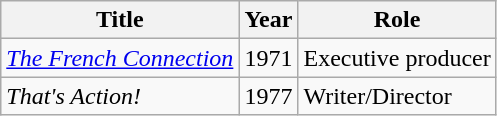<table class="wikitable">
<tr>
<th>Title</th>
<th>Year</th>
<th>Role</th>
</tr>
<tr>
<td><a href='#'><em>The French Connection</em></a></td>
<td>1971</td>
<td>Executive producer</td>
</tr>
<tr>
<td><em>That's Action!</em></td>
<td>1977</td>
<td>Writer/Director</td>
</tr>
</table>
